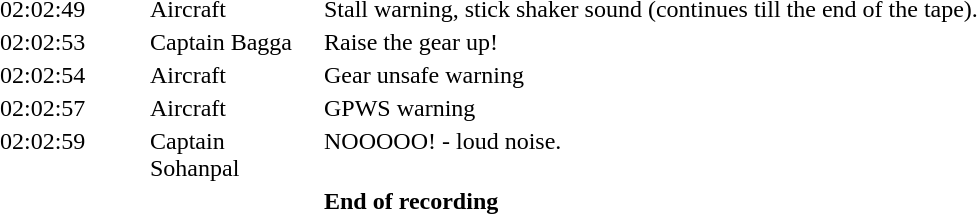<table align="center" style="border:none;" cellpadding="1">
<tr>
<th style="width:6.0em;"></th>
<th style="width:7.0em;"></th>
<th style="width:37.0em;"></th>
</tr>
<tr style="vertical-align:top;">
<td>02:02:49</td>
<td>Aircraft</td>
<td>Stall warning, stick  shaker sound (continues  till the end of the tape).</td>
</tr>
<tr style="vertical-align:top;">
<td>02:02:53</td>
<td>Captain Bagga</td>
<td>Raise the gear up!</td>
</tr>
<tr style="vertical-align:top;">
<td>02:02:54</td>
<td>Aircraft</td>
<td>Gear unsafe warning</td>
</tr>
<tr style="vertical-align:top;">
<td>02:02:57</td>
<td>Aircraft</td>
<td>GPWS warning</td>
</tr>
<tr style="vertical-align:top;">
<td>02:02:59</td>
<td>Captain Sohanpal</td>
<td>NOOOOO! - loud noise.</td>
</tr>
<tr style="vertical-align:top;">
<td></td>
<td></td>
<td><strong>End of recording</strong></td>
</tr>
</table>
